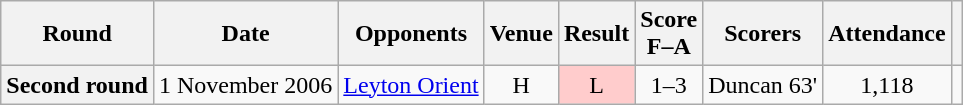<table class="wikitable plainrowheaders" style="text-align:center">
<tr>
<th scope="col">Round</th>
<th scope="col">Date</th>
<th scope="col">Opponents</th>
<th scope="col">Venue</th>
<th scope="col">Result</th>
<th scope="col">Score<br>F–A</th>
<th scope="col">Scorers</th>
<th scope="col">Attendance</th>
<th scope="col"></th>
</tr>
<tr>
<th scope=row>Second round</th>
<td align=left>1 November 2006</td>
<td align=left><a href='#'>Leyton Orient</a></td>
<td>H</td>
<td bgcolor="#FFCCCC">L</td>
<td>1–3</td>
<td align=left>Duncan 63'</td>
<td>1,118</td>
<td></td>
</tr>
</table>
